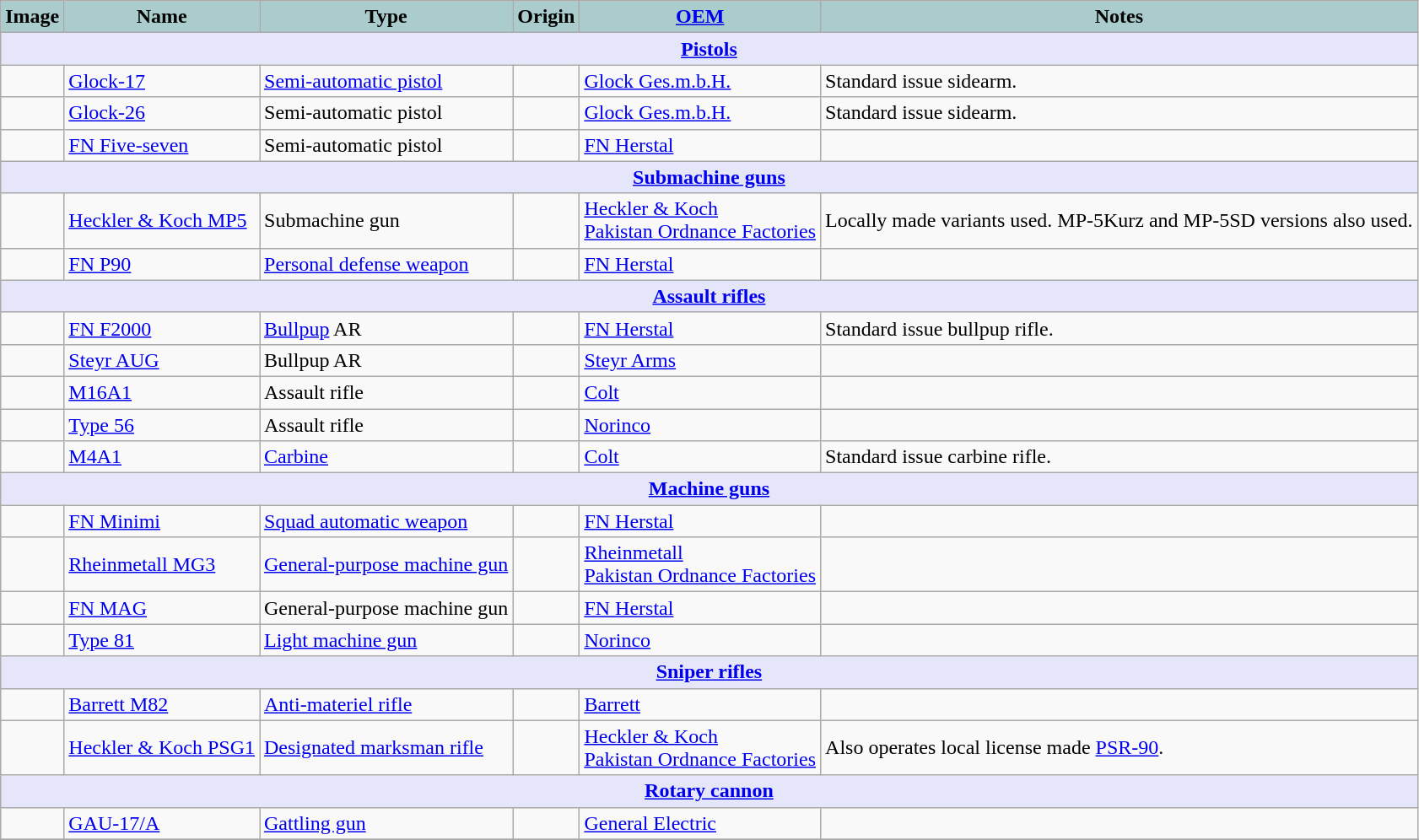<table class="wikitable">
<tr>
<th style="text-align:center; background:#acc;">Image</th>
<th style="text-align:center; background:#acc;">Name</th>
<th style="text-align:center; background:#acc;">Type</th>
<th style="text-align:center; background:#acc;">Origin</th>
<th style="text-align:center; background:#acc;"><a href='#'>OEM</a></th>
<th style="text-align:center; background:#acc;">Notes</th>
</tr>
<tr>
<th colspan="6" style="align: center; background: lavender;"><a href='#'>Pistols</a></th>
</tr>
<tr>
<td></td>
<td><a href='#'>Glock-17</a></td>
<td><a href='#'>Semi-automatic pistol</a></td>
<td></td>
<td><a href='#'>Glock Ges.m.b.H.</a></td>
<td>Standard issue sidearm.</td>
</tr>
<tr>
<td></td>
<td><a href='#'>Glock-26</a></td>
<td>Semi-automatic pistol</td>
<td></td>
<td><a href='#'>Glock Ges.m.b.H.</a></td>
<td>Standard issue sidearm.</td>
</tr>
<tr>
<td></td>
<td><a href='#'>FN Five-seven</a></td>
<td>Semi-automatic pistol</td>
<td></td>
<td><a href='#'>FN Herstal</a></td>
<td></td>
</tr>
<tr>
<th colspan="6" style="align: center; background: lavender;"><a href='#'>Submachine guns</a></th>
</tr>
<tr>
<td></td>
<td><a href='#'>Heckler & Koch MP5</a></td>
<td>Submachine gun</td>
<td></td>
<td><a href='#'>Heckler & Koch</a><br><a href='#'>Pakistan Ordnance Factories</a></td>
<td>Locally made variants used. MP-5Kurz and MP-5SD versions also used.</td>
</tr>
<tr>
<td></td>
<td><a href='#'>FN P90</a></td>
<td><a href='#'>Personal defense weapon</a></td>
<td></td>
<td><a href='#'>FN Herstal</a></td>
<td></td>
</tr>
<tr>
<th colspan="6" style="align: center; background: lavender;"><a href='#'>Assault rifles</a></th>
</tr>
<tr>
<td></td>
<td><a href='#'>FN F2000</a></td>
<td><a href='#'>Bullpup</a> AR</td>
<td></td>
<td><a href='#'>FN Herstal</a></td>
<td>Standard issue bullpup rifle.</td>
</tr>
<tr>
<td></td>
<td><a href='#'>Steyr AUG</a></td>
<td>Bullpup AR</td>
<td></td>
<td><a href='#'>Steyr Arms</a></td>
<td></td>
</tr>
<tr>
<td></td>
<td><a href='#'>M16A1</a></td>
<td>Assault rifle</td>
<td></td>
<td><a href='#'>Colt</a></td>
<td></td>
</tr>
<tr>
<td></td>
<td><a href='#'>Type 56</a></td>
<td>Assault rifle</td>
<td></td>
<td><a href='#'>Norinco</a></td>
<td></td>
</tr>
<tr>
<td></td>
<td><a href='#'>M4A1</a></td>
<td><a href='#'>Carbine</a></td>
<td></td>
<td><a href='#'>Colt</a></td>
<td>Standard issue carbine rifle.</td>
</tr>
<tr>
<th colspan="6" style="align: center; background: lavender;"><a href='#'>Machine guns</a></th>
</tr>
<tr>
<td></td>
<td><a href='#'>FN Minimi</a></td>
<td><a href='#'>Squad automatic weapon</a></td>
<td></td>
<td><a href='#'>FN Herstal</a></td>
<td></td>
</tr>
<tr>
<td></td>
<td><a href='#'>Rheinmetall MG3</a></td>
<td><a href='#'>General-purpose machine gun</a></td>
<td></td>
<td><a href='#'>Rheinmetall</a><br><a href='#'>Pakistan Ordnance Factories</a></td>
<td></td>
</tr>
<tr>
<td></td>
<td><a href='#'>FN MAG</a></td>
<td>General-purpose machine gun</td>
<td></td>
<td><a href='#'>FN Herstal</a></td>
<td></td>
</tr>
<tr>
<td></td>
<td><a href='#'>Type 81</a></td>
<td><a href='#'>Light machine gun</a></td>
<td></td>
<td><a href='#'>Norinco</a></td>
<td></td>
</tr>
<tr>
<th colspan="6" style="align: center; background: lavender;"><a href='#'>Sniper rifles</a></th>
</tr>
<tr>
<td></td>
<td><a href='#'>Barrett M82</a></td>
<td><a href='#'>Anti-materiel rifle</a></td>
<td></td>
<td><a href='#'>Barrett</a></td>
<td></td>
</tr>
<tr>
<td></td>
<td><a href='#'>Heckler & Koch PSG1</a></td>
<td><a href='#'>Designated marksman rifle</a></td>
<td></td>
<td><a href='#'>Heckler & Koch</a><br><a href='#'>Pakistan Ordnance Factories</a></td>
<td>Also operates local license made <a href='#'>PSR-90</a>.</td>
</tr>
<tr>
<th colspan="6" style="align: center; background: lavender;"><a href='#'>Rotary cannon</a></th>
</tr>
<tr>
<td></td>
<td><a href='#'>GAU-17/A</a></td>
<td><a href='#'>Gattling gun</a></td>
<td></td>
<td><a href='#'>General Electric</a></td>
<td></td>
</tr>
<tr>
</tr>
</table>
